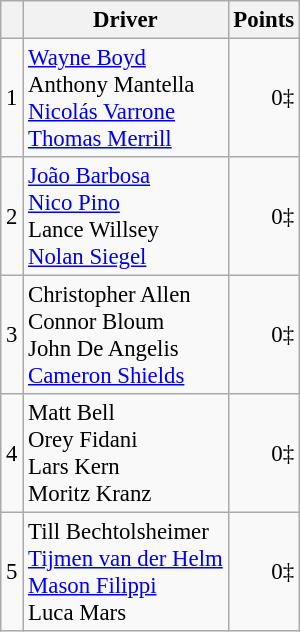<table class="wikitable" style="font-size: 95%;">
<tr>
<th scope="col"></th>
<th scope="col">Driver</th>
<th scope="col">Points</th>
</tr>
<tr>
<td align=center>1</td>
<td> <a href='#'>Wayne Boyd</a><br> Anthony Mantella<br> <a href='#'>Nicolás Varrone</a><br> <a href='#'>Thomas Merrill</a></td>
<td align=right>0‡</td>
</tr>
<tr>
<td align=center>2</td>
<td> <a href='#'>João Barbosa</a><br> <a href='#'>Nico Pino</a><br> Lance Willsey<br> <a href='#'>Nolan Siegel</a></td>
<td align=right>0‡</td>
</tr>
<tr>
<td align=center>3</td>
<td> Christopher Allen<br> Connor Bloum<br> John De Angelis<br> <a href='#'>Cameron Shields</a></td>
<td align=right>0‡</td>
</tr>
<tr>
<td align=center>4</td>
<td> Matt Bell<br> Orey Fidani<br> Lars Kern<br> Moritz Kranz</td>
<td align=right>0‡</td>
</tr>
<tr>
<td align=center>5</td>
<td> Till Bechtolsheimer<br> <a href='#'>Tijmen van der Helm</a><br> <a href='#'>Mason Filippi</a><br> Luca Mars</td>
<td align=right>0‡</td>
</tr>
</table>
